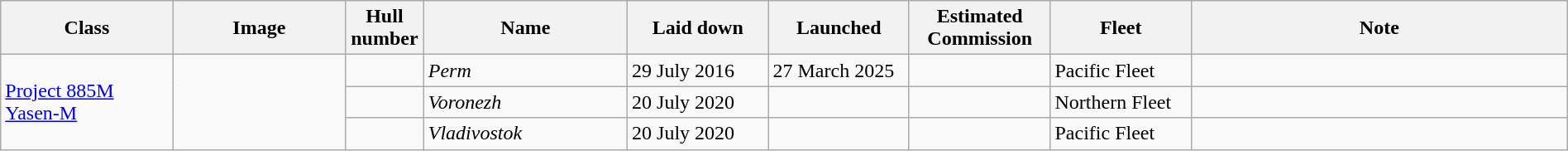<table class="wikitable" style="width:100%;">
<tr>
<th style="width:11%;">Class</th>
<th style="width:11%;">Image</th>
<th style="width:5%;">Hull number</th>
<th style="width:13%;">Name</th>
<th style="width:9%;">Laid down</th>
<th style="width:9%;">Launched</th>
<th style="width:9%;">Estimated<br>Commission</th>
<th style="width:9%;">Fleet</th>
<th style="width:24%;">Note</th>
</tr>
<tr>
<td rowspan="4"><a href='#'>Project 885M<br>Yasen-M</a></td>
<td rowspan="4"></td>
<td></td>
<td><em>Perm</em></td>
<td>29 July 2016</td>
<td>27 March 2025</td>
<td></td>
<td>Pacific Fleet</td>
<td></td>
</tr>
<tr>
<td></td>
<td><em>Voronezh</em></td>
<td>20 July 2020</td>
<td></td>
<td></td>
<td>Northern Fleet</td>
<td></td>
</tr>
<tr>
<td></td>
<td><em>Vladivostok</em></td>
<td>20 July 2020</td>
<td></td>
<td></td>
<td>Pacific Fleet</td>
<td></td>
</tr>
</table>
